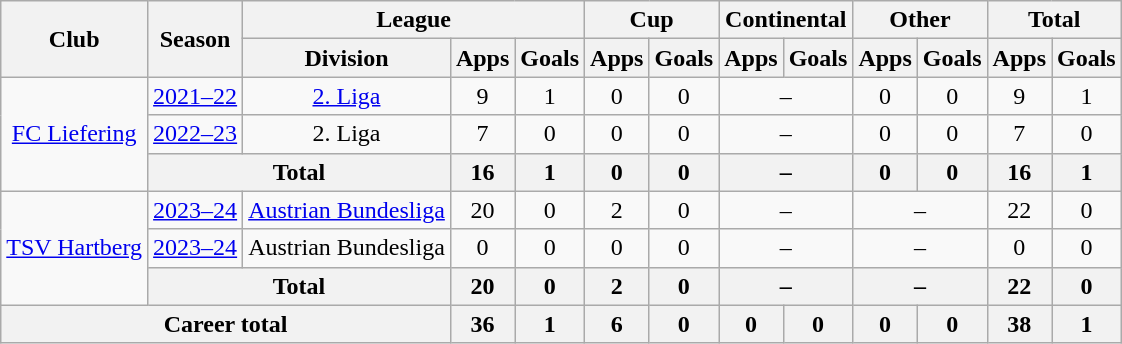<table class="wikitable" style="text-align: center">
<tr>
<th rowspan="2">Club</th>
<th rowspan="2">Season</th>
<th colspan="3">League</th>
<th colspan="2">Cup</th>
<th colspan="2">Continental</th>
<th colspan="2">Other</th>
<th colspan="2">Total</th>
</tr>
<tr>
<th>Division</th>
<th>Apps</th>
<th>Goals</th>
<th>Apps</th>
<th>Goals</th>
<th>Apps</th>
<th>Goals</th>
<th>Apps</th>
<th>Goals</th>
<th>Apps</th>
<th>Goals</th>
</tr>
<tr>
<td rowspan="3"><a href='#'>FC Liefering</a></td>
<td><a href='#'>2021–22</a></td>
<td><a href='#'>2. Liga</a></td>
<td>9</td>
<td>1</td>
<td>0</td>
<td>0</td>
<td colspan="2">–</td>
<td>0</td>
<td>0</td>
<td>9</td>
<td>1</td>
</tr>
<tr>
<td><a href='#'>2022–23</a></td>
<td>2. Liga</td>
<td>7</td>
<td>0</td>
<td>0</td>
<td>0</td>
<td colspan="2">–</td>
<td>0</td>
<td>0</td>
<td>7</td>
<td>0</td>
</tr>
<tr>
<th colspan="2">Total</th>
<th>16</th>
<th>1</th>
<th>0</th>
<th>0</th>
<th colspan="2">–</th>
<th>0</th>
<th>0</th>
<th>16</th>
<th>1</th>
</tr>
<tr>
<td rowspan="3"><a href='#'>TSV Hartberg</a></td>
<td><a href='#'>2023–24</a></td>
<td><a href='#'>Austrian Bundesliga</a></td>
<td>20</td>
<td>0</td>
<td>2</td>
<td>0</td>
<td colspan="2">–</td>
<td colspan="2">–</td>
<td>22</td>
<td>0</td>
</tr>
<tr>
<td><a href='#'>2023–24</a></td>
<td>Austrian Bundesliga</td>
<td>0</td>
<td>0</td>
<td>0</td>
<td>0</td>
<td colspan="2">–</td>
<td colspan="2">–</td>
<td>0</td>
<td>0</td>
</tr>
<tr>
<th colspan="2">Total</th>
<th>20</th>
<th>0</th>
<th>2</th>
<th>0</th>
<th colspan="2">–</th>
<th colspan="2">–</th>
<th>22</th>
<th>0</th>
</tr>
<tr>
<th colspan="3"><strong>Career total</strong></th>
<th>36</th>
<th>1</th>
<th>6</th>
<th>0</th>
<th>0</th>
<th>0</th>
<th>0</th>
<th>0</th>
<th>38</th>
<th>1</th>
</tr>
</table>
